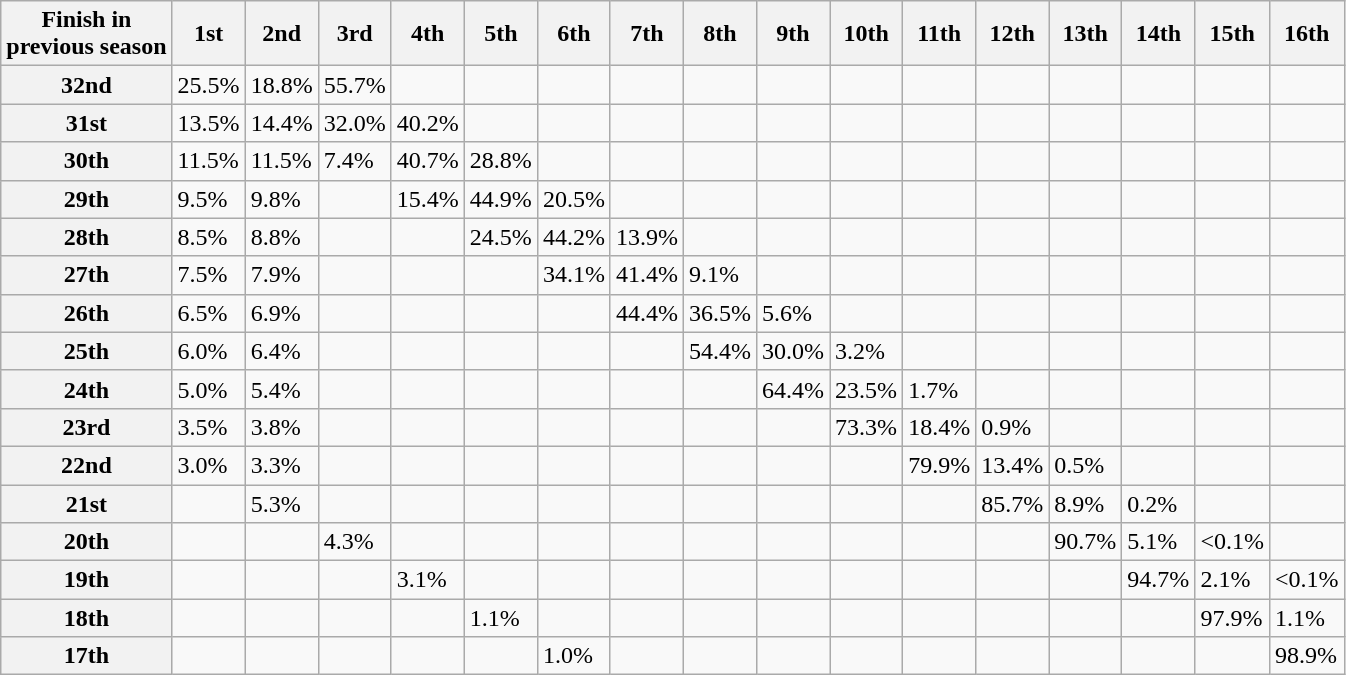<table class="wikitable">
<tr>
<th>Finish in <br> previous season</th>
<th>1st</th>
<th>2nd</th>
<th>3rd</th>
<th>4th</th>
<th>5th</th>
<th>6th</th>
<th>7th</th>
<th>8th</th>
<th>9th</th>
<th>10th</th>
<th>11th</th>
<th>12th</th>
<th>13th</th>
<th>14th</th>
<th>15th</th>
<th>16th</th>
</tr>
<tr>
<th>32nd</th>
<td>25.5%</td>
<td>18.8%</td>
<td>55.7%</td>
<td></td>
<td></td>
<td></td>
<td></td>
<td></td>
<td></td>
<td></td>
<td></td>
<td></td>
<td></td>
<td></td>
<td></td>
<td></td>
</tr>
<tr>
<th>31st</th>
<td>13.5%</td>
<td>14.4%</td>
<td>32.0%</td>
<td>40.2%</td>
<td></td>
<td></td>
<td></td>
<td></td>
<td></td>
<td></td>
<td></td>
<td></td>
<td></td>
<td></td>
<td></td>
<td></td>
</tr>
<tr>
<th>30th</th>
<td>11.5%</td>
<td>11.5%</td>
<td>7.4%</td>
<td>40.7%</td>
<td>28.8%</td>
<td></td>
<td></td>
<td></td>
<td></td>
<td></td>
<td></td>
<td></td>
<td></td>
<td></td>
<td></td>
<td></td>
</tr>
<tr>
<th>29th</th>
<td>9.5%</td>
<td>9.8%</td>
<td></td>
<td>15.4%</td>
<td>44.9%</td>
<td>20.5%</td>
<td></td>
<td></td>
<td></td>
<td></td>
<td></td>
<td></td>
<td></td>
<td></td>
<td></td>
<td></td>
</tr>
<tr>
<th>28th</th>
<td>8.5%</td>
<td>8.8%</td>
<td></td>
<td></td>
<td>24.5%</td>
<td>44.2%</td>
<td>13.9%</td>
<td></td>
<td></td>
<td></td>
<td></td>
<td></td>
<td></td>
<td></td>
<td></td>
<td></td>
</tr>
<tr>
<th>27th</th>
<td>7.5%</td>
<td>7.9%</td>
<td></td>
<td></td>
<td></td>
<td>34.1%</td>
<td>41.4%</td>
<td>9.1%</td>
<td></td>
<td></td>
<td></td>
<td></td>
<td></td>
<td></td>
<td></td>
<td></td>
</tr>
<tr>
<th>26th</th>
<td>6.5%</td>
<td>6.9%</td>
<td></td>
<td></td>
<td></td>
<td></td>
<td>44.4%</td>
<td>36.5%</td>
<td>5.6%</td>
<td></td>
<td></td>
<td></td>
<td></td>
<td></td>
<td></td>
<td></td>
</tr>
<tr>
<th>25th</th>
<td>6.0%</td>
<td>6.4%</td>
<td></td>
<td></td>
<td></td>
<td></td>
<td></td>
<td>54.4%</td>
<td>30.0%</td>
<td>3.2%</td>
<td></td>
<td></td>
<td></td>
<td></td>
<td></td>
<td></td>
</tr>
<tr>
<th>24th</th>
<td>5.0%</td>
<td>5.4%</td>
<td></td>
<td></td>
<td></td>
<td></td>
<td></td>
<td></td>
<td>64.4%</td>
<td>23.5%</td>
<td>1.7%</td>
<td></td>
<td></td>
<td></td>
<td></td>
<td></td>
</tr>
<tr>
<th>23rd</th>
<td>3.5%</td>
<td>3.8%</td>
<td></td>
<td></td>
<td></td>
<td></td>
<td></td>
<td></td>
<td></td>
<td>73.3%</td>
<td>18.4%</td>
<td>0.9%</td>
<td></td>
<td></td>
<td></td>
<td></td>
</tr>
<tr>
<th>22nd</th>
<td>3.0%</td>
<td>3.3%</td>
<td></td>
<td></td>
<td></td>
<td></td>
<td></td>
<td></td>
<td></td>
<td></td>
<td>79.9%</td>
<td>13.4%</td>
<td>0.5%</td>
<td></td>
<td></td>
<td></td>
</tr>
<tr>
<th>21st</th>
<td></td>
<td>5.3%</td>
<td></td>
<td></td>
<td></td>
<td></td>
<td></td>
<td></td>
<td></td>
<td></td>
<td></td>
<td>85.7%</td>
<td>8.9%</td>
<td>0.2%</td>
<td></td>
<td></td>
</tr>
<tr>
<th>20th</th>
<td></td>
<td></td>
<td>4.3%</td>
<td></td>
<td></td>
<td></td>
<td></td>
<td></td>
<td></td>
<td></td>
<td></td>
<td></td>
<td>90.7%</td>
<td>5.1%</td>
<td><0.1%</td>
<td></td>
</tr>
<tr>
<th>19th</th>
<td></td>
<td></td>
<td></td>
<td>3.1%</td>
<td></td>
<td></td>
<td></td>
<td></td>
<td></td>
<td></td>
<td></td>
<td></td>
<td></td>
<td>94.7%</td>
<td>2.1%</td>
<td><0.1%</td>
</tr>
<tr>
<th>18th</th>
<td></td>
<td></td>
<td></td>
<td></td>
<td>1.1%</td>
<td></td>
<td></td>
<td></td>
<td></td>
<td></td>
<td></td>
<td></td>
<td></td>
<td></td>
<td>97.9%</td>
<td>1.1%</td>
</tr>
<tr>
<th>17th</th>
<td></td>
<td></td>
<td></td>
<td></td>
<td></td>
<td>1.0%</td>
<td></td>
<td></td>
<td></td>
<td></td>
<td></td>
<td></td>
<td></td>
<td></td>
<td></td>
<td>98.9%</td>
</tr>
</table>
